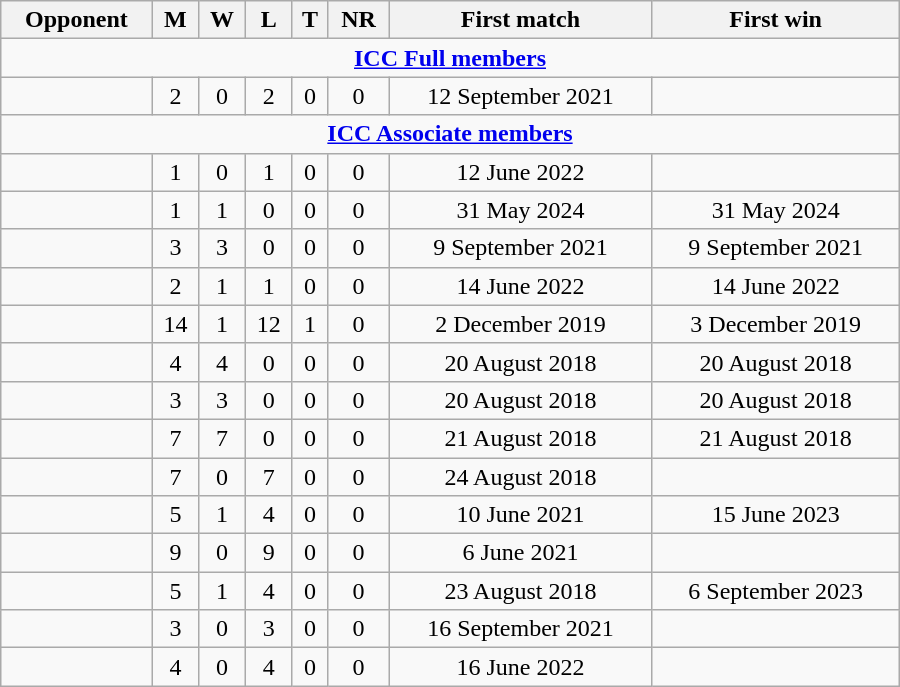<table class="wikitable" style="text-align: center; width: 600px;">
<tr>
<th>Opponent</th>
<th>M</th>
<th>W</th>
<th>L</th>
<th>T</th>
<th>NR</th>
<th>First match</th>
<th>First win</th>
</tr>
<tr>
<td colspan="8" style="text-align: center;"><strong><a href='#'>ICC Full members</a></strong></td>
</tr>
<tr>
<td align=left></td>
<td>2</td>
<td>0</td>
<td>2</td>
<td>0</td>
<td>0</td>
<td>12 September 2021</td>
<td></td>
</tr>
<tr>
<td colspan="8" style="text-align: center;"><strong><a href='#'>ICC Associate members</a></strong></td>
</tr>
<tr>
<td align=left></td>
<td>1</td>
<td>0</td>
<td>1</td>
<td>0</td>
<td>0</td>
<td>12 June 2022</td>
<td></td>
</tr>
<tr>
<td align=left></td>
<td>1</td>
<td>1</td>
<td>0</td>
<td>0</td>
<td>0</td>
<td>31 May 2024</td>
<td>31 May 2024</td>
</tr>
<tr>
<td align=left></td>
<td>3</td>
<td>3</td>
<td>0</td>
<td>0</td>
<td>0</td>
<td>9 September 2021</td>
<td>9 September 2021</td>
</tr>
<tr>
<td align=left></td>
<td>2</td>
<td>1</td>
<td>1</td>
<td>0</td>
<td>0</td>
<td>14 June 2022</td>
<td>14 June 2022</td>
</tr>
<tr>
<td align=left></td>
<td>14</td>
<td>1</td>
<td>12</td>
<td>1</td>
<td>0</td>
<td>2 December 2019</td>
<td>3 December 2019</td>
</tr>
<tr>
<td align=left></td>
<td>4</td>
<td>4</td>
<td>0</td>
<td>0</td>
<td>0</td>
<td>20 August 2018</td>
<td>20 August 2018</td>
</tr>
<tr>
<td align=left></td>
<td>3</td>
<td>3</td>
<td>0</td>
<td>0</td>
<td>0</td>
<td>20 August 2018</td>
<td>20 August 2018</td>
</tr>
<tr>
<td align=left></td>
<td>7</td>
<td>7</td>
<td>0</td>
<td>0</td>
<td>0</td>
<td>21 August 2018</td>
<td>21 August 2018</td>
</tr>
<tr>
<td align=left></td>
<td>7</td>
<td>0</td>
<td>7</td>
<td>0</td>
<td>0</td>
<td>24 August 2018</td>
<td></td>
</tr>
<tr>
<td align=left></td>
<td>5</td>
<td>1</td>
<td>4</td>
<td>0</td>
<td>0</td>
<td>10 June 2021</td>
<td>15 June 2023</td>
</tr>
<tr>
<td align=left></td>
<td>9</td>
<td>0</td>
<td>9</td>
<td>0</td>
<td>0</td>
<td>6 June 2021</td>
<td></td>
</tr>
<tr>
<td align=left></td>
<td>5</td>
<td>1</td>
<td>4</td>
<td>0</td>
<td>0</td>
<td>23 August 2018</td>
<td>6 September 2023</td>
</tr>
<tr>
<td align=left></td>
<td>3</td>
<td>0</td>
<td>3</td>
<td>0</td>
<td>0</td>
<td>16 September 2021</td>
<td></td>
</tr>
<tr>
<td align=left></td>
<td>4</td>
<td>0</td>
<td>4</td>
<td>0</td>
<td>0</td>
<td>16 June 2022</td>
<td></td>
</tr>
</table>
